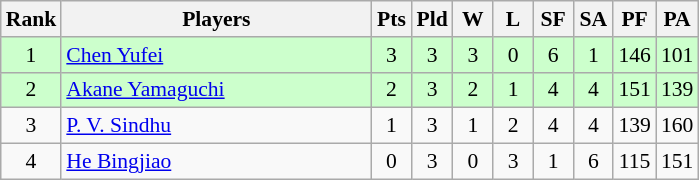<table class="wikitable" style="font-size:90%; text-align:center">
<tr>
<th width="20">Rank</th>
<th width="200">Players</th>
<th width="20">Pts</th>
<th width="20">Pld</th>
<th width="20">W</th>
<th width="20">L</th>
<th width="20">SF</th>
<th width="20">SA</th>
<th width="20">PF</th>
<th width="20">PA</th>
</tr>
<tr bgcolor="#ccffcc">
<td>1</td>
<td align="left"> <a href='#'>Chen Yufei</a></td>
<td>3</td>
<td>3</td>
<td>3</td>
<td>0</td>
<td>6</td>
<td>1</td>
<td>146</td>
<td>101</td>
</tr>
<tr bgcolor="#ccffcc">
<td>2</td>
<td align="left"> <a href='#'>Akane Yamaguchi</a></td>
<td>2</td>
<td>3</td>
<td>2</td>
<td>1</td>
<td>4</td>
<td>4</td>
<td>151</td>
<td>139</td>
</tr>
<tr bgcolor="">
<td>3</td>
<td align="left"> <a href='#'>P. V. Sindhu</a></td>
<td>1</td>
<td>3</td>
<td>1</td>
<td>2</td>
<td>4</td>
<td>4</td>
<td>139</td>
<td>160</td>
</tr>
<tr bgcolor="">
<td>4</td>
<td align="left"> <a href='#'>He Bingjiao</a></td>
<td>0</td>
<td>3</td>
<td>0</td>
<td>3</td>
<td>1</td>
<td>6</td>
<td>115</td>
<td>151</td>
</tr>
</table>
